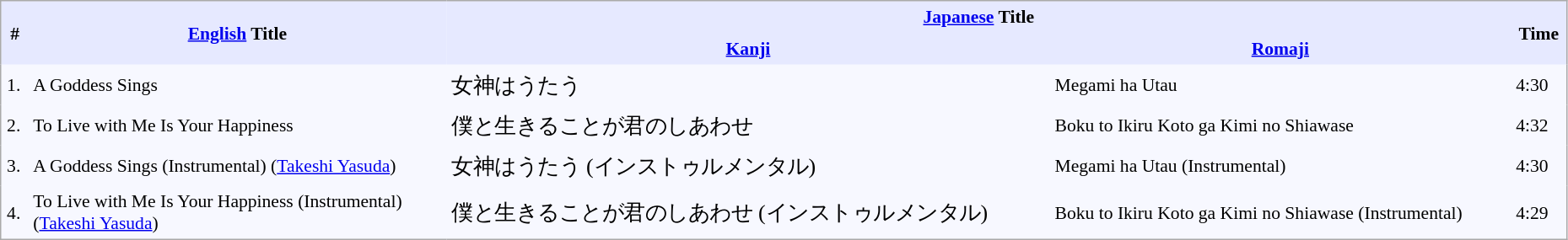<table border="0" cellpadding="4" cellspacing="0"  style="border:1px #aaa solid; border-collapse:collapse; padding:0.2em; margin:0 1em 1em; background:#f7f8ff; font-size:0.9em; width:98%;">
<tr style="vertical-align:middle; background:#e6e9ff;">
<th rowspan="2">#</th>
<th rowspan="2"><a href='#'>English</a> Title</th>
<th colspan="2"><a href='#'>Japanese</a> Title</th>
<th rowspan="2">Time</th>
</tr>
<tr style="background:#e6e9ff;">
<th><a href='#'>Kanji</a></th>
<th><a href='#'>Romaji</a></th>
</tr>
<tr>
<td>1.</td>
<td>A Goddess Sings</td>
<td style="font-size: 120%;">女神はうたう</td>
<td>Megami ha Utau</td>
<td>4:30</td>
</tr>
<tr>
<td>2.</td>
<td>To Live with Me Is Your Happiness</td>
<td style="font-size: 120%;">僕と生きることが君のしあわせ</td>
<td>Boku to Ikiru Koto ga Kimi no Shiawase</td>
<td>4:32</td>
</tr>
<tr>
<td>3.</td>
<td>A Goddess Sings (Instrumental) (<a href='#'>Takeshi Yasuda</a>)</td>
<td style="font-size: 120%;">女神はうたう (インストゥルメンタル)</td>
<td>Megami ha Utau (Instrumental)</td>
<td>4:30</td>
</tr>
<tr>
<td>4.</td>
<td>To Live with Me Is Your Happiness (Instrumental)<br>(<a href='#'>Takeshi Yasuda</a>)</td>
<td style="font-size: 120%;">僕と生きることが君のしあわせ (インストゥルメンタル)</td>
<td>Boku to Ikiru Koto ga Kimi no Shiawase (Instrumental)</td>
<td>4:29</td>
</tr>
</table>
